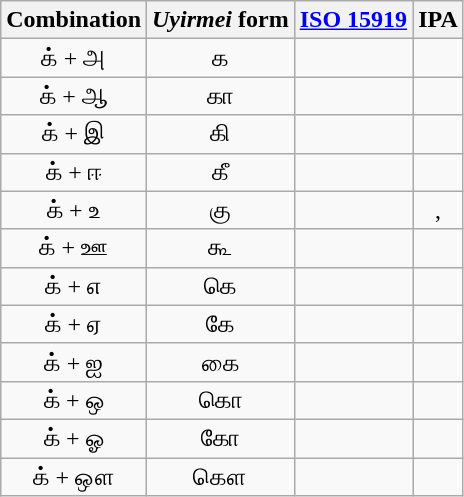<table class="wikitable" style="text-align:center;">
<tr>
<th>Combination</th>
<th><em>Uyirmei</em> form</th>
<th><a href='#'>ISO 15919</a></th>
<th>IPA</th>
</tr>
<tr>
<td lang="ta">க் + அ</td>
<td lang="ta">க</td>
<td></td>
<td></td>
</tr>
<tr>
<td lang="ta">க் + ஆ</td>
<td lang="ta">கா</td>
<td></td>
<td></td>
</tr>
<tr>
<td lang="ta">க் + இ</td>
<td lang="ta">கி</td>
<td></td>
<td></td>
</tr>
<tr>
<td lang="ta">க் + ஈ</td>
<td lang="ta">கீ</td>
<td></td>
<td></td>
</tr>
<tr>
<td lang="ta">க் + உ</td>
<td lang="ta">கு</td>
<td></td>
<td>, </td>
</tr>
<tr>
<td lang="ta">க் + ஊ</td>
<td lang="ta">கூ</td>
<td></td>
<td></td>
</tr>
<tr>
<td lang="ta">க் + எ</td>
<td lang="ta">கெ</td>
<td></td>
<td></td>
</tr>
<tr>
<td lang="ta">க் + ஏ</td>
<td lang="ta">கே</td>
<td></td>
<td></td>
</tr>
<tr>
<td lang="ta">க் + ஐ</td>
<td lang="ta">கை</td>
<td></td>
<td></td>
</tr>
<tr>
<td lang="ta">க் + ஒ</td>
<td lang="ta">கொ</td>
<td></td>
<td></td>
</tr>
<tr>
<td lang="ta">க் + ஓ</td>
<td lang="ta">கோ</td>
<td></td>
<td></td>
</tr>
<tr>
<td lang="ta">க் + ஔ</td>
<td lang="ta">கௌ</td>
<td></td>
<td></td>
</tr>
</table>
